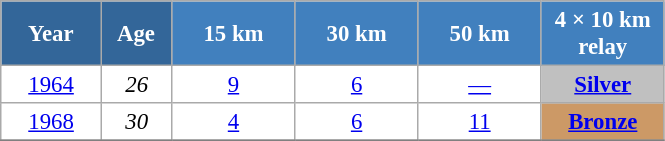<table class="wikitable" style="font-size:95%; text-align:center; border:grey solid 1px; border-collapse:collapse; background:#ffffff;">
<tr>
<th style="background-color:#369; color:white; width:60px;"> Year </th>
<th style="background-color:#369; color:white; width:40px;"> Age </th>
<th style="background-color:#4180be; color:white; width:75px;"> 15 km </th>
<th style="background-color:#4180be; color:white; width:75px;"> 30 km </th>
<th style="background-color:#4180be; color:white; width:75px;"> 50 km </th>
<th style="background-color:#4180be; color:white; width:75px;"> 4 × 10 km <br> relay </th>
</tr>
<tr>
<td><a href='#'>1964</a></td>
<td><em>26</em></td>
<td><a href='#'>9</a></td>
<td><a href='#'>6</a></td>
<td><a href='#'>—</a></td>
<td style="background:silver;"><a href='#'><strong>Silver</strong></a></td>
</tr>
<tr>
<td><a href='#'>1968</a></td>
<td><em>30</em></td>
<td><a href='#'>4</a></td>
<td><a href='#'>6</a></td>
<td><a href='#'>11</a></td>
<td bgcolor="cc9966"><a href='#'><strong>Bronze</strong></a></td>
</tr>
<tr>
</tr>
</table>
